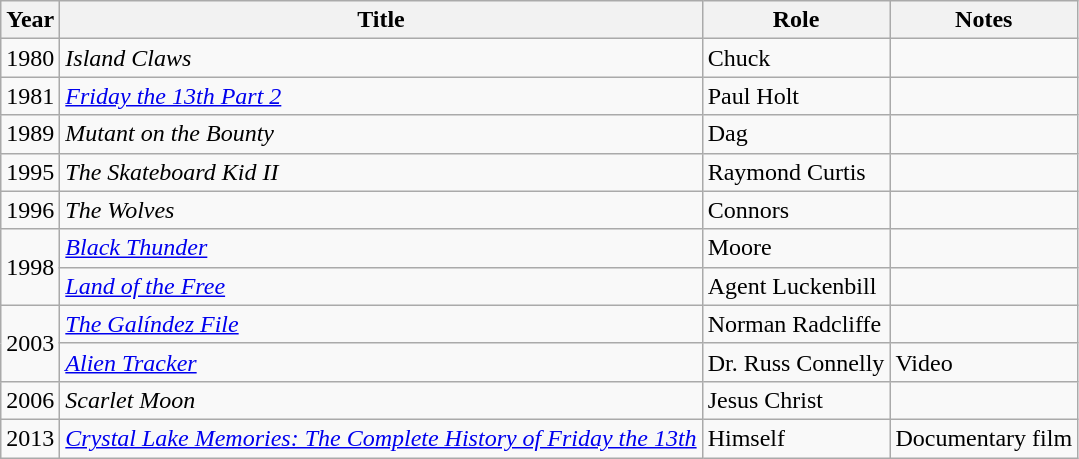<table class="wikitable sortable">
<tr>
<th>Year</th>
<th>Title</th>
<th>Role</th>
<th class="unsortable">Notes</th>
</tr>
<tr>
<td>1980</td>
<td><em>Island Claws</em></td>
<td>Chuck</td>
<td></td>
</tr>
<tr>
<td>1981</td>
<td><em><a href='#'>Friday the 13th Part 2</a></em></td>
<td>Paul Holt</td>
<td></td>
</tr>
<tr>
<td>1989</td>
<td><em>Mutant on the Bounty</em></td>
<td>Dag</td>
<td></td>
</tr>
<tr>
<td>1995</td>
<td><em>The Skateboard Kid II</em></td>
<td>Raymond Curtis</td>
<td></td>
</tr>
<tr>
<td>1996</td>
<td><em>The Wolves</em></td>
<td>Connors</td>
<td></td>
</tr>
<tr>
<td rowspan="2">1998</td>
<td><em><a href='#'>Black Thunder</a></em></td>
<td>Moore</td>
<td></td>
</tr>
<tr>
<td><em><a href='#'>Land of the Free</a></em></td>
<td>Agent Luckenbill</td>
<td></td>
</tr>
<tr>
<td rowspan="2">2003</td>
<td><em><a href='#'>The Galíndez File</a></em></td>
<td>Norman Radcliffe</td>
<td></td>
</tr>
<tr>
<td><em><a href='#'>Alien Tracker</a></em></td>
<td>Dr. Russ Connelly</td>
<td>Video</td>
</tr>
<tr>
<td>2006</td>
<td><em>Scarlet Moon</em></td>
<td>Jesus Christ</td>
<td></td>
</tr>
<tr>
<td>2013</td>
<td><em><a href='#'>Crystal Lake Memories: The Complete History of Friday the 13th</a></em></td>
<td>Himself</td>
<td>Documentary film</td>
</tr>
</table>
